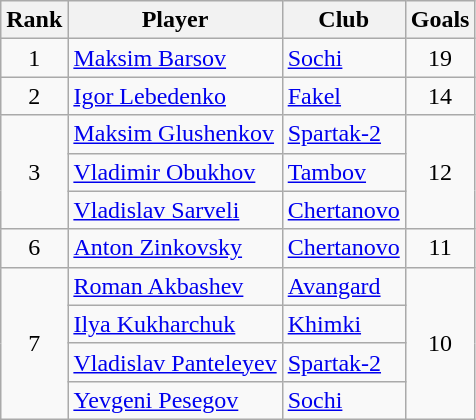<table class="wikitable" style="text-align:center">
<tr>
<th>Rank</th>
<th>Player</th>
<th>Club</th>
<th>Goals</th>
</tr>
<tr>
<td rowspan="1">1</td>
<td align="left"> <a href='#'>Maksim Barsov</a></td>
<td align="left"><a href='#'>Sochi</a></td>
<td rowspan="1" align=center>19</td>
</tr>
<tr>
<td rowspan="1">2</td>
<td align="left"> <a href='#'>Igor Lebedenko</a></td>
<td align="left"><a href='#'>Fakel</a></td>
<td rowspan="1" align=center>14</td>
</tr>
<tr>
<td rowspan="3">3</td>
<td align="left"> <a href='#'>Maksim Glushenkov</a></td>
<td align="left"><a href='#'>Spartak-2</a></td>
<td rowspan="3" align=center>12</td>
</tr>
<tr>
<td align="left"> <a href='#'>Vladimir Obukhov</a></td>
<td align="left"><a href='#'>Tambov</a></td>
</tr>
<tr>
<td align="left"> <a href='#'>Vladislav Sarveli</a></td>
<td align="left"><a href='#'>Chertanovo</a></td>
</tr>
<tr>
<td rowspan="1">6</td>
<td align="left"> <a href='#'>Anton Zinkovsky</a></td>
<td align="left"><a href='#'>Chertanovo</a></td>
<td rowspan="1" align=center>11</td>
</tr>
<tr>
<td rowspan="4">7</td>
<td align="left"> <a href='#'>Roman Akbashev</a></td>
<td align="left"><a href='#'>Avangard</a></td>
<td rowspan="4" align=center>10</td>
</tr>
<tr>
<td align="left"> <a href='#'>Ilya Kukharchuk</a></td>
<td align="left"><a href='#'>Khimki</a></td>
</tr>
<tr>
<td align="left"> <a href='#'>Vladislav Panteleyev</a></td>
<td align="left"><a href='#'>Spartak-2</a></td>
</tr>
<tr>
<td align="left"> <a href='#'>Yevgeni Pesegov</a></td>
<td align="left"><a href='#'>Sochi</a></td>
</tr>
</table>
